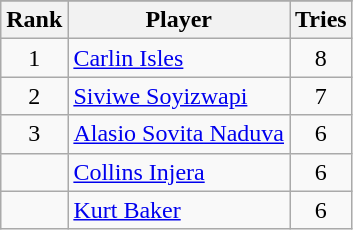<table class="wikitable sortable">
<tr>
</tr>
<tr>
<th>Rank</th>
<th>Player</th>
<th>Tries</th>
</tr>
<tr>
<td align=center>1</td>
<td> <a href='#'>Carlin Isles</a></td>
<td align=center>8</td>
</tr>
<tr>
<td align=center>2</td>
<td> <a href='#'>Siviwe Soyizwapi</a></td>
<td align=center>7</td>
</tr>
<tr>
<td align=center>3</td>
<td> <a href='#'>Alasio Sovita Naduva</a></td>
<td align=center>6</td>
</tr>
<tr>
<td align=center></td>
<td> <a href='#'>Collins Injera</a></td>
<td align=center>6</td>
</tr>
<tr>
<td align=center></td>
<td> <a href='#'>Kurt Baker</a></td>
<td align=center>6</td>
</tr>
</table>
